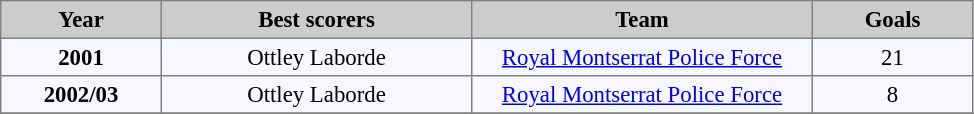<table bgcolor="#f7f8ff" cellpadding="3" cellspacing="0" border="1" style="font-size: 95%; border: gray solid 1px; border-collapse: collapse;">
<tr bgcolor="#CCCCCC" align="center">
<td width="100"><strong>Year</strong></td>
<td width="200"><strong>Best scorers</strong></td>
<td width="220"><strong>Team</strong></td>
<td width="100"><strong>Goals</strong></td>
</tr>
<tr align=center>
<td><strong>2001</strong></td>
<td> Ottley Laborde</td>
<td><a href='#'>Royal Montserrat Police Force</a></td>
<td>21</td>
</tr>
<tr align=center>
<td><strong>2002/03</strong></td>
<td> Ottley Laborde</td>
<td><a href='#'>Royal Montserrat Police Force</a></td>
<td>8</td>
</tr>
<tr>
</tr>
</table>
